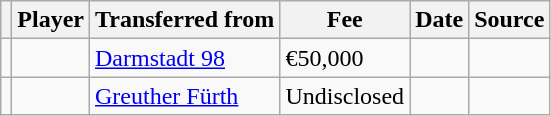<table class="wikitable plainrowheaders sortable">
<tr>
<th></th>
<th scope="col">Player</th>
<th>Transferred from</th>
<th style="width: 65px;">Fee</th>
<th scope="col">Date</th>
<th scope="col">Source</th>
</tr>
<tr>
<td align=center></td>
<td></td>
<td> <a href='#'>Darmstadt 98</a></td>
<td>€50,000</td>
<td></td>
<td></td>
</tr>
<tr>
<td align=center></td>
<td></td>
<td> <a href='#'>Greuther Fürth</a></td>
<td>Undisclosed</td>
<td></td>
<td></td>
</tr>
</table>
